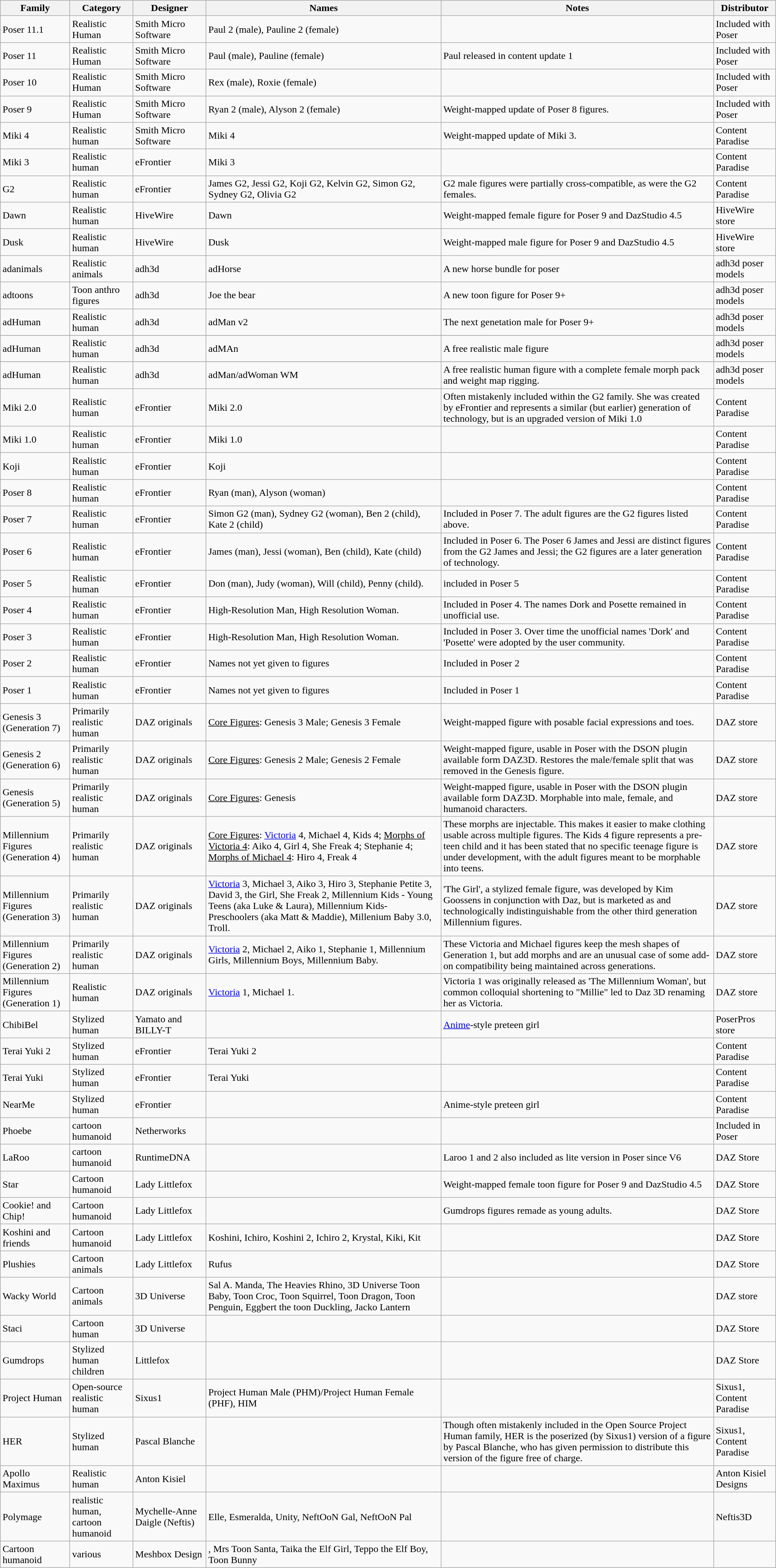<table class="wikitable" style="width:100%">
<tr>
<th>Family</th>
<th>Category</th>
<th>Designer</th>
<th>Names</th>
<th>Notes</th>
<th>Distributor</th>
</tr>
<tr>
<td>Poser 11.1</td>
<td>Realistic Human</td>
<td>Smith Micro Software</td>
<td>Paul 2 (male), Pauline 2 (female)</td>
<td></td>
<td>Included with Poser</td>
</tr>
<tr>
<td>Poser 11</td>
<td>Realistic Human</td>
<td>Smith Micro Software</td>
<td>Paul (male), Pauline (female)</td>
<td>Paul released in content update 1</td>
<td>Included with Poser</td>
</tr>
<tr>
<td>Poser 10</td>
<td>Realistic Human</td>
<td>Smith Micro Software</td>
<td>Rex (male), Roxie (female)</td>
<td></td>
<td>Included with Poser</td>
</tr>
<tr>
<td>Poser 9</td>
<td>Realistic Human</td>
<td>Smith Micro Software</td>
<td>Ryan 2 (male), Alyson 2 (female)</td>
<td>Weight-mapped update of Poser 8 figures.</td>
<td>Included with Poser</td>
</tr>
<tr>
<td>Miki 4</td>
<td>Realistic human</td>
<td>Smith Micro Software</td>
<td>Miki 4</td>
<td>Weight-mapped update of Miki 3.</td>
<td>Content Paradise</td>
</tr>
<tr>
<td>Miki 3</td>
<td>Realistic human</td>
<td>eFrontier</td>
<td>Miki 3</td>
<td></td>
<td>Content Paradise</td>
</tr>
<tr>
<td>G2</td>
<td>Realistic human</td>
<td>eFrontier</td>
<td>James G2, Jessi G2, Koji G2, Kelvin G2, Simon G2, Sydney G2, Olivia G2</td>
<td>G2 male figures were partially cross-compatible, as were the G2 females.</td>
<td>Content Paradise</td>
</tr>
<tr>
<td>Dawn</td>
<td>Realistic human</td>
<td>HiveWire</td>
<td>Dawn</td>
<td>Weight-mapped female figure for Poser 9 and DazStudio 4.5</td>
<td>HiveWire store</td>
</tr>
<tr>
<td>Dusk</td>
<td>Realistic human</td>
<td>HiveWire</td>
<td>Dusk</td>
<td>Weight-mapped male figure for Poser 9 and DazStudio 4.5</td>
<td>HiveWire store</td>
</tr>
<tr>
<td>adanimals</td>
<td>Realistic animals</td>
<td>adh3d</td>
<td>adHorse</td>
<td>A new horse bundle for poser</td>
<td>adh3d poser models </td>
</tr>
<tr>
<td>adtoons</td>
<td>Toon anthro figures</td>
<td>adh3d</td>
<td>Joe the bear</td>
<td>A new toon figure for Poser 9+</td>
<td>adh3d poser models </td>
</tr>
<tr>
<td>adHuman</td>
<td>Realistic human</td>
<td>adh3d</td>
<td>adMan v2</td>
<td>The next genetation male for Poser 9+</td>
<td>adh3d poser models </td>
</tr>
<tr>
</tr>
<tr>
<td>adHuman</td>
<td>Realistic human</td>
<td>adh3d</td>
<td>adMAn</td>
<td>A free realistic male figure</td>
<td>adh3d poser models </td>
</tr>
<tr>
</tr>
<tr>
<td>adHuman</td>
<td>Realistic human</td>
<td>adh3d</td>
<td>adMan/adWoman WM</td>
<td>A free realistic human figure with a complete female morph pack and weight map rigging.</td>
<td>adh3d poser models </td>
</tr>
<tr>
<td>Miki 2.0</td>
<td>Realistic human</td>
<td>eFrontier</td>
<td>Miki 2.0</td>
<td>Often mistakenly included within the G2 family. She was created by eFrontier and represents a similar (but earlier) generation of technology, but is an upgraded version of Miki 1.0</td>
<td>Content Paradise</td>
</tr>
<tr>
<td>Miki 1.0</td>
<td>Realistic human</td>
<td>eFrontier</td>
<td>Miki 1.0</td>
<td></td>
<td>Content Paradise</td>
</tr>
<tr>
<td>Koji</td>
<td>Realistic human</td>
<td>eFrontier</td>
<td>Koji</td>
<td></td>
<td>Content Paradise</td>
</tr>
<tr>
<td>Poser 8</td>
<td>Realistic human</td>
<td>eFrontier</td>
<td>Ryan (man), Alyson (woman)</td>
<td Included in Poser 8. The two base Caucasian figures each have African, Asian and Hispanic counterparts provided: Marcus, Tomo and Diego and Alysha, Izumi and Maria, respectively.></td>
<td>Content Paradise</td>
</tr>
<tr>
<td>Poser 7</td>
<td>Realistic human</td>
<td>eFrontier</td>
<td>Simon G2 (man), Sydney G2 (woman), Ben 2 (child), Kate 2 (child)</td>
<td>Included in Poser 7. The adult figures are the G2 figures listed above.</td>
<td>Content Paradise</td>
</tr>
<tr>
<td>Poser 6</td>
<td>Realistic human</td>
<td>eFrontier</td>
<td>James (man), Jessi (woman), Ben (child), Kate (child)</td>
<td>Included in Poser 6. The Poser 6 James and Jessi are distinct figures from the G2 James and Jessi; the G2 figures are a later generation of technology.</td>
<td>Content Paradise</td>
</tr>
<tr>
<td>Poser 5</td>
<td>Realistic human</td>
<td>eFrontier</td>
<td>Don (man), Judy (woman), Will (child), Penny (child).</td>
<td>included in Poser 5</td>
<td>Content Paradise</td>
</tr>
<tr>
<td>Poser 4</td>
<td>Realistic human</td>
<td>eFrontier</td>
<td>High-Resolution Man, High Resolution Woman.</td>
<td>Included in Poser 4. The names Dork and Posette remained in unofficial use.</td>
<td>Content Paradise</td>
</tr>
<tr>
<td>Poser 3</td>
<td>Realistic human</td>
<td>eFrontier</td>
<td>High-Resolution Man, High Resolution Woman.</td>
<td>Included in Poser 3. Over time the unofficial names 'Dork' and 'Posette' were adopted by the user community.</td>
<td>Content Paradise</td>
</tr>
<tr>
<td>Poser 2</td>
<td>Realistic human</td>
<td>eFrontier</td>
<td>Names not yet given to figures</td>
<td>Included in Poser 2</td>
<td>Content Paradise</td>
</tr>
<tr>
<td>Poser 1</td>
<td>Realistic human</td>
<td>eFrontier</td>
<td>Names not yet given to figures</td>
<td>Included in Poser 1</td>
<td>Content Paradise</td>
</tr>
<tr>
<td>Genesis 3 (Generation 7)</td>
<td>Primarily realistic human</td>
<td>DAZ originals</td>
<td><u>Core Figures</u>: Genesis 3 Male; Genesis 3 Female</td>
<td>Weight-mapped figure with posable facial expressions and toes.</td>
<td>DAZ store</td>
</tr>
<tr>
<td>Genesis 2 (Generation 6)</td>
<td>Primarily realistic human</td>
<td>DAZ originals</td>
<td><u>Core Figures</u>: Genesis 2 Male; Genesis 2 Female</td>
<td>Weight-mapped figure, usable in Poser with the DSON plugin available form DAZ3D. Restores the male/female split that was removed in the Genesis figure.</td>
<td>DAZ store</td>
</tr>
<tr>
<td>Genesis (Generation 5)</td>
<td>Primarily realistic human</td>
<td>DAZ originals</td>
<td><u>Core Figures</u>: Genesis</td>
<td>Weight-mapped figure, usable in Poser with the DSON plugin available form DAZ3D. Morphable into male, female, and humanoid characters.</td>
<td>DAZ store</td>
</tr>
<tr>
<td>Millennium Figures (Generation 4)</td>
<td>Primarily realistic human</td>
<td>DAZ originals</td>
<td><u>Core Figures</u>: <a href='#'>Victoria</a> 4, Michael 4, Kids 4; <u>Morphs of Victoria 4</u>: Aiko 4, Girl 4, She Freak 4; Stephanie 4; <u>Morphs of Michael 4</u>: Hiro 4, Freak 4</td>
<td>These morphs are injectable. This makes it easier to make clothing usable across multiple figures. The Kids 4 figure represents a pre-teen child and it has been stated that no specific teenage figure is under development, with the adult figures meant to be morphable into teens.</td>
<td>DAZ store</td>
</tr>
<tr>
<td>Millennium Figures (Generation 3)</td>
<td>Primarily realistic human</td>
<td>DAZ originals</td>
<td><a href='#'>Victoria</a> 3, Michael 3, Aiko 3, Hiro 3, Stephanie Petite 3, David 3, the Girl, She Freak 2, Millennium Kids - Young Teens (aka Luke & Laura), Millennium Kids- Preschoolers (aka Matt & Maddie), Millenium Baby 3.0, Troll.</td>
<td>'The Girl', a stylized female figure, was developed by Kim Goossens in conjunction with Daz, but is marketed as and technologically indistinguishable from the other third generation Millennium figures.</td>
<td>DAZ store</td>
</tr>
<tr>
<td>Millennium Figures (Generation 2)</td>
<td>Primarily realistic human</td>
<td>DAZ originals</td>
<td><a href='#'>Victoria</a> 2, Michael 2, Aiko 1, Stephanie 1, Millennium Girls, Millennium Boys, Millennium Baby.</td>
<td>These Victoria and Michael figures keep the mesh shapes of Generation 1, but add morphs and are an unusual case of some add-on compatibility being maintained across generations.</td>
<td>DAZ store</td>
</tr>
<tr>
<td>Millennium Figures (Generation 1)</td>
<td>Realistic human</td>
<td>DAZ originals</td>
<td><a href='#'>Victoria</a> 1, Michael 1.</td>
<td>Victoria 1 was originally released as 'The Millennium Woman', but common colloquial shortening to "Millie" led to Daz 3D renaming her as Victoria.</td>
<td>DAZ store</td>
</tr>
<tr>
<td>ChibiBel</td>
<td>Stylized human</td>
<td>Yamato and BILLY-T</td>
<td></td>
<td><a href='#'>Anime</a>-style preteen girl</td>
<td>PoserPros store</td>
</tr>
<tr>
<td>Terai Yuki 2</td>
<td>Stylized human</td>
<td>eFrontier</td>
<td>Terai Yuki 2</td>
<td></td>
<td>Content Paradise</td>
</tr>
<tr>
<td>Terai Yuki</td>
<td>Stylized human</td>
<td>eFrontier</td>
<td>Terai Yuki</td>
<td></td>
<td>Content Paradise</td>
</tr>
<tr>
<td>NearMe</td>
<td>Stylized human</td>
<td>eFrontier</td>
<td></td>
<td>Anime-style preteen girl</td>
<td>Content Paradise</td>
</tr>
<tr>
<td>Phoebe</td>
<td>cartoon humanoid</td>
<td>Netherworks</td>
<td></td>
<td></td>
<td>Included in Poser</td>
</tr>
<tr>
<td>LaRoo</td>
<td>cartoon humanoid</td>
<td>RuntimeDNA</td>
<td></td>
<td>Laroo 1 and 2 also included as lite version in Poser since V6</td>
<td>DAZ Store</td>
</tr>
<tr>
<td>Star</td>
<td>Cartoon humanoid</td>
<td>Lady Littlefox</td>
<td></td>
<td>Weight-mapped female toon figure for Poser 9 and DazStudio 4.5</td>
<td>DAZ Store</td>
</tr>
<tr>
<td>Cookie! and Chip!</td>
<td>Cartoon humanoid</td>
<td>Lady Littlefox</td>
<td></td>
<td>Gumdrops figures remade as young adults.</td>
<td>DAZ Store</td>
</tr>
<tr>
<td>Koshini and friends</td>
<td>Cartoon humanoid</td>
<td>Lady Littlefox</td>
<td>Koshini, Ichiro, Koshini 2, Ichiro 2, Krystal, Kiki, Kit</td>
<td></td>
<td>DAZ Store</td>
</tr>
<tr>
<td>Plushies</td>
<td>Cartoon animals</td>
<td>Lady Littlefox</td>
<td>Rufus</td>
<td></td>
<td>DAZ Store</td>
</tr>
<tr>
<td>Wacky World</td>
<td>Cartoon animals</td>
<td>3D Universe</td>
<td>Sal A. Manda, The Heavies Rhino, 3D Universe Toon Baby, Toon Croc, Toon Squirrel, Toon Dragon, Toon Penguin, Eggbert the toon Duckling, Jacko Lantern</td>
<td></td>
<td>DAZ store</td>
</tr>
<tr>
<td>Staci</td>
<td>Cartoon human</td>
<td>3D Universe</td>
<td></td>
<td></td>
<td>DAZ Store</td>
</tr>
<tr>
<td>Gumdrops</td>
<td>Stylized human children</td>
<td>Littlefox</td>
<td></td>
<td></td>
<td>DAZ Store</td>
</tr>
<tr>
<td>Project Human</td>
<td>Open-source realistic human</td>
<td>Sixus1</td>
<td>Project Human Male (PHM)/Project Human Female (PHF), HIM</td>
<td></td>
<td>Sixus1, Content Paradise</td>
</tr>
<tr>
<td>HER</td>
<td>Stylized human</td>
<td>Pascal Blanche</td>
<td></td>
<td>Though often mistakenly included in the Open Source Project Human family, HER is the poserized (by Sixus1) version of a figure by Pascal Blanche, who has given permission to distribute this version of the figure free of charge.</td>
<td>Sixus1, Content Paradise</td>
</tr>
<tr>
<td>Apollo Maximus</td>
<td>Realistic human</td>
<td>Anton Kisiel</td>
<td></td>
<td></td>
<td>Anton Kisiel Designs</td>
</tr>
<tr>
<td>Polymage</td>
<td>realistic human, cartoon humanoid</td>
<td>Mychelle-Anne Daigle (Neftis)</td>
<td>Elle, Esmeralda, Unity, NeftOoN Gal, NeftOoN Pal</td>
<td></td>
<td>Neftis3D </td>
</tr>
<tr>
<td>Cartoon humanoid</td>
<td>various</td>
<td>Meshbox Design </td>
<td>, Mrs Toon Santa, Taika the Elf Girl, Teppo the Elf Boy, Toon Bunny</td>
<td></td>
<td></td>
</tr>
</table>
